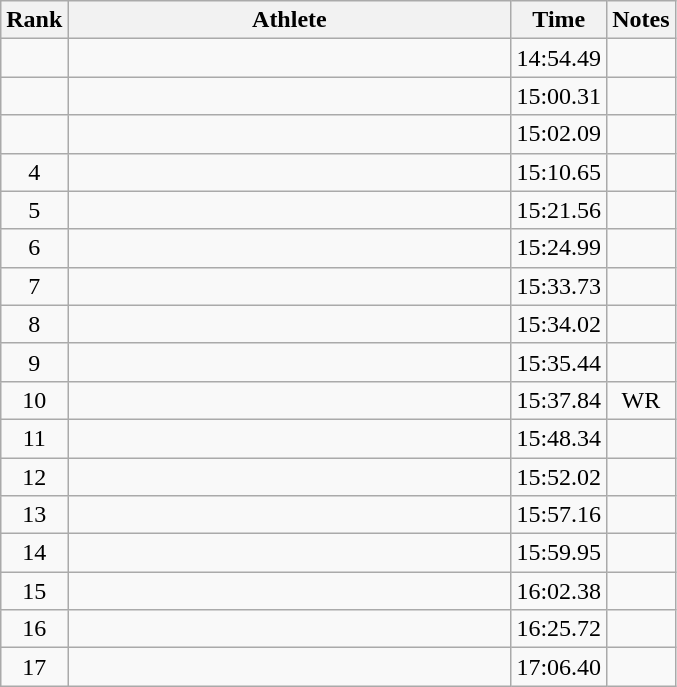<table class="wikitable" style="text-align:center">
<tr>
<th>Rank</th>
<th Style="width:18em">Athlete</th>
<th>Time</th>
<th>Notes</th>
</tr>
<tr>
<td></td>
<td style="text-align:left"></td>
<td>14:54.49</td>
<td></td>
</tr>
<tr>
<td></td>
<td style="text-align:left"></td>
<td>15:00.31</td>
<td></td>
</tr>
<tr>
<td></td>
<td style="text-align:left"></td>
<td>15:02.09</td>
<td></td>
</tr>
<tr>
<td>4</td>
<td style="text-align:left"></td>
<td>15:10.65</td>
<td></td>
</tr>
<tr>
<td>5</td>
<td style="text-align:left"></td>
<td>15:21.56</td>
<td></td>
</tr>
<tr>
<td>6</td>
<td style="text-align:left"></td>
<td>15:24.99</td>
<td></td>
</tr>
<tr>
<td>7</td>
<td style="text-align:left"></td>
<td>15:33.73</td>
<td></td>
</tr>
<tr>
<td>8</td>
<td style="text-align:left"></td>
<td>15:34.02</td>
<td></td>
</tr>
<tr>
<td>9</td>
<td style="text-align:left"></td>
<td>15:35.44</td>
<td></td>
</tr>
<tr>
<td>10</td>
<td style="text-align:left"></td>
<td>15:37.84</td>
<td>WR</td>
</tr>
<tr>
<td>11</td>
<td style="text-align:left"></td>
<td>15:48.34</td>
<td></td>
</tr>
<tr>
<td>12</td>
<td style="text-align:left"></td>
<td>15:52.02</td>
<td></td>
</tr>
<tr>
<td>13</td>
<td style="text-align:left"></td>
<td>15:57.16</td>
<td></td>
</tr>
<tr>
<td>14</td>
<td style="text-align:left"></td>
<td>15:59.95</td>
<td></td>
</tr>
<tr>
<td>15</td>
<td style="text-align:left"></td>
<td>16:02.38</td>
<td></td>
</tr>
<tr>
<td>16</td>
<td style="text-align:left"></td>
<td>16:25.72</td>
<td></td>
</tr>
<tr>
<td>17</td>
<td style="text-align:left"></td>
<td>17:06.40</td>
<td></td>
</tr>
</table>
